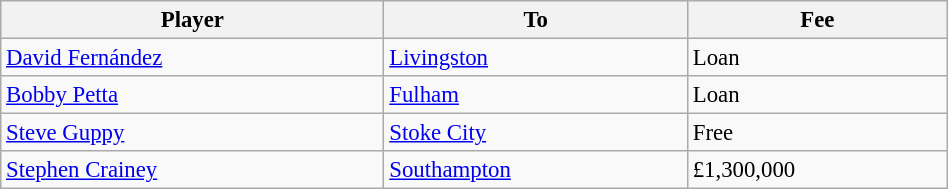<table class="wikitable sortable" style="text-align:center; font-size:95%;width:50%; text-align:left">
<tr>
<th>Player</th>
<th>To</th>
<th>Fee</th>
</tr>
<tr>
<td> <a href='#'>David Fernández</a></td>
<td> <a href='#'>Livingston</a></td>
<td>Loan</td>
</tr>
<tr>
<td> <a href='#'>Bobby Petta</a></td>
<td> <a href='#'>Fulham</a></td>
<td>Loan</td>
</tr>
<tr>
<td> <a href='#'>Steve Guppy</a></td>
<td> <a href='#'>Stoke City</a></td>
<td>Free</td>
</tr>
<tr>
<td> <a href='#'>Stephen Crainey</a></td>
<td> <a href='#'>Southampton</a></td>
<td>£1,300,000</td>
</tr>
</table>
